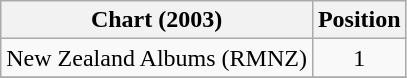<table class="wikitable">
<tr>
<th>Chart (2003)</th>
<th>Position</th>
</tr>
<tr>
<td align="left">New Zealand Albums (RMNZ)</td>
<td align="center">1</td>
</tr>
<tr>
</tr>
</table>
